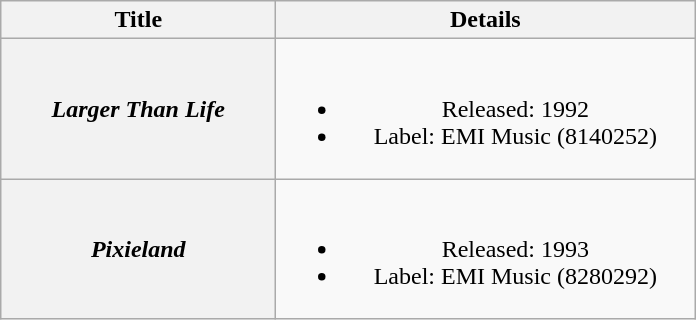<table class="wikitable plainrowheaders" style="text-align:center;" border="1">
<tr>
<th scope="col" style="width:11em;">Title</th>
<th scope="col" style="width:17em;">Details</th>
</tr>
<tr>
<th scope="row"><em>Larger Than Life</em></th>
<td><br><ul><li>Released: 1992</li><li>Label: EMI Music (8140252)</li></ul></td>
</tr>
<tr>
<th scope="row"><em>Pixieland</em></th>
<td><br><ul><li>Released: 1993</li><li>Label: EMI Music (8280292)</li></ul></td>
</tr>
</table>
